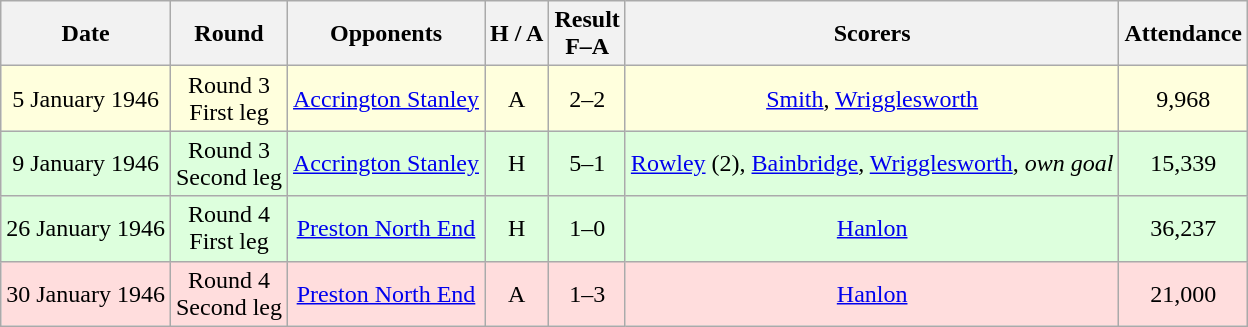<table class="wikitable" style="text-align:center">
<tr>
<th>Date</th>
<th>Round</th>
<th>Opponents</th>
<th>H / A</th>
<th>Result<br>F–A</th>
<th>Scorers</th>
<th>Attendance</th>
</tr>
<tr bgcolor="#ffffdd">
<td>5 January 1946</td>
<td>Round 3<br>First leg</td>
<td><a href='#'>Accrington Stanley</a></td>
<td>A</td>
<td>2–2</td>
<td><a href='#'>Smith</a>, <a href='#'>Wrigglesworth</a></td>
<td>9,968</td>
</tr>
<tr bgcolor="#ddffdd">
<td>9 January 1946</td>
<td>Round 3<br>Second leg</td>
<td><a href='#'>Accrington Stanley</a></td>
<td>H</td>
<td>5–1</td>
<td><a href='#'>Rowley</a> (2), <a href='#'>Bainbridge</a>, <a href='#'>Wrigglesworth</a>, <em>own goal</em></td>
<td>15,339</td>
</tr>
<tr bgcolor="#ddffdd">
<td>26 January 1946</td>
<td>Round 4<br>First leg</td>
<td><a href='#'>Preston North End</a></td>
<td>H</td>
<td>1–0</td>
<td><a href='#'>Hanlon</a></td>
<td>36,237</td>
</tr>
<tr bgcolor="#ffdddd">
<td>30 January 1946</td>
<td>Round 4<br>Second leg</td>
<td><a href='#'>Preston North End</a></td>
<td>A</td>
<td>1–3</td>
<td><a href='#'>Hanlon</a></td>
<td>21,000</td>
</tr>
</table>
